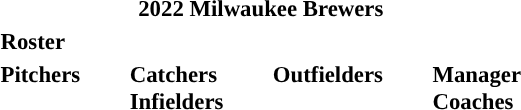<table class="toccolours" style="font-size: 95%;">
<tr>
<th colspan="10">2022 Milwaukee Brewers</th>
</tr>
<tr>
<td colspan="10"><strong>Roster</strong></td>
</tr>
<tr>
<td valign="top"><strong>Pitchers</strong><br>



























</td>
<td width="25px"></td>
<td valign="top"><strong>Catchers</strong><br>




<strong>Infielders</strong>








</td>
<td width="25px"></td>
<td valign="top"><strong>Outfielders</strong><br>






</td>
<td width="25px"></td>
<td valign="top"><strong>Manager</strong><br>
<strong>Coaches</strong>
 
 
 
 
 
 
 
 
 
 
 </td>
</tr>
<tr>
</tr>
</table>
